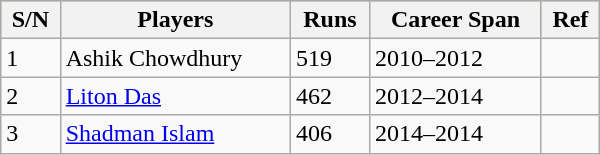<table class="wikitable"  style="width: 400px;">
<tr bgcolor=#bdb76b>
<th>S/N</th>
<th>Players</th>
<th>Runs</th>
<th>Career Span</th>
<th>Ref</th>
</tr>
<tr>
<td>1</td>
<td>Ashik Chowdhury</td>
<td>519</td>
<td>2010–2012</td>
<td></td>
</tr>
<tr>
<td>2</td>
<td><a href='#'>Liton Das</a></td>
<td>462</td>
<td>2012–2014</td>
<td></td>
</tr>
<tr>
<td>3</td>
<td><a href='#'>Shadman Islam</a></td>
<td>406</td>
<td>2014–2014</td>
<td></td>
</tr>
</table>
